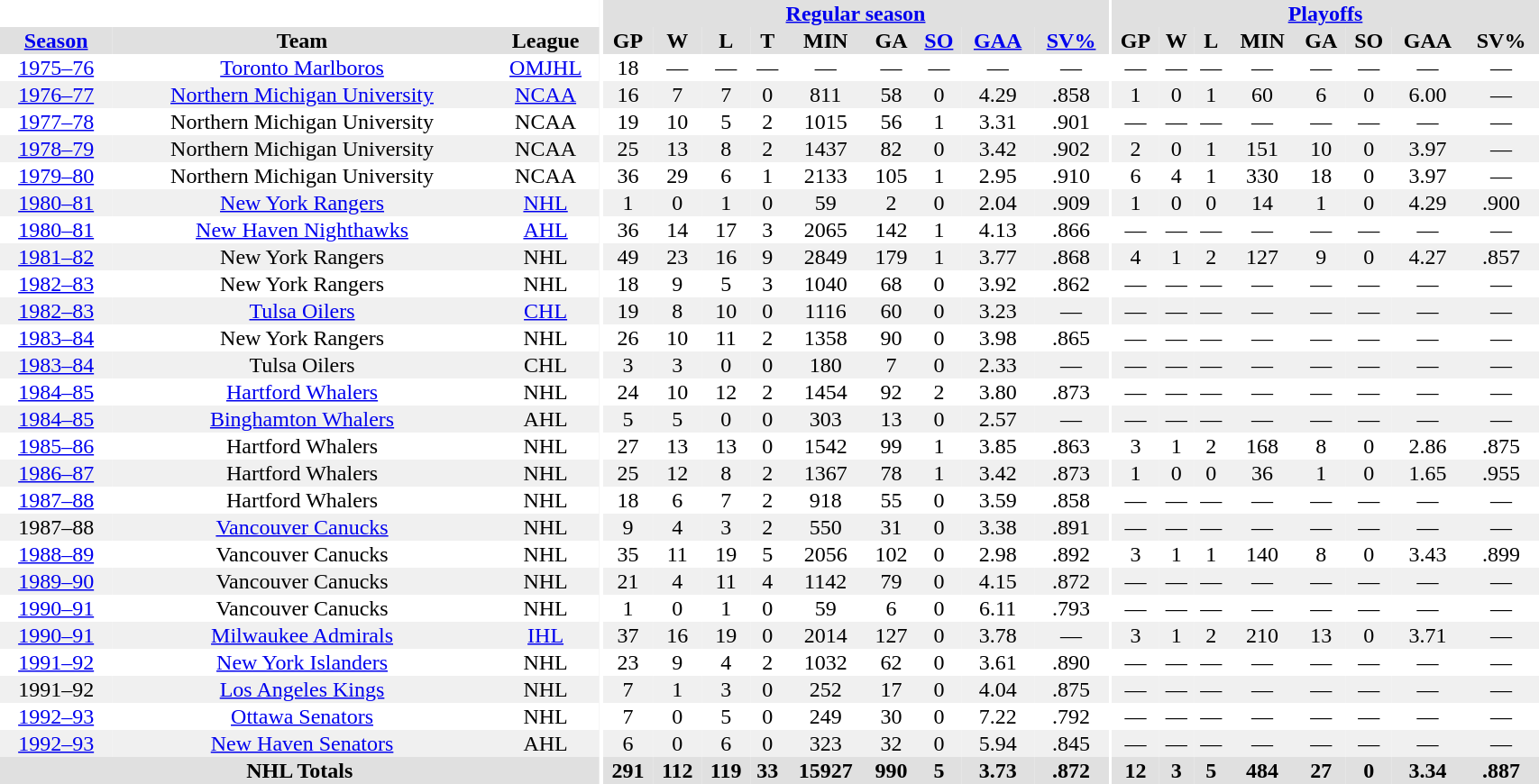<table border="0" cellpadding="1" cellspacing="0" style="width:90%; text-align:center;">
<tr bgcolor="#e0e0e0">
<th colspan="3" bgcolor="#ffffff"></th>
<th rowspan="99" bgcolor="#ffffff"></th>
<th colspan="9" bgcolor="#e0e0e0"><a href='#'>Regular season</a></th>
<th rowspan="99" bgcolor="#ffffff"></th>
<th colspan="8" bgcolor="#e0e0e0"><a href='#'>Playoffs</a></th>
</tr>
<tr bgcolor="#e0e0e0">
<th><a href='#'>Season</a></th>
<th>Team</th>
<th>League</th>
<th>GP</th>
<th>W</th>
<th>L</th>
<th>T</th>
<th>MIN</th>
<th>GA</th>
<th><a href='#'>SO</a></th>
<th><a href='#'>GAA</a></th>
<th><a href='#'>SV%</a></th>
<th>GP</th>
<th>W</th>
<th>L</th>
<th>MIN</th>
<th>GA</th>
<th>SO</th>
<th>GAA</th>
<th>SV%</th>
</tr>
<tr>
<td><a href='#'>1975–76</a></td>
<td><a href='#'>Toronto Marlboros</a></td>
<td><a href='#'>OMJHL</a></td>
<td>18</td>
<td>—</td>
<td>—</td>
<td>—</td>
<td>—</td>
<td>—</td>
<td>—</td>
<td>—</td>
<td>—</td>
<td>—</td>
<td>—</td>
<td>—</td>
<td>—</td>
<td>—</td>
<td>—</td>
<td>—</td>
<td>—</td>
</tr>
<tr bgcolor="#f0f0f0">
<td><a href='#'>1976–77</a></td>
<td><a href='#'>Northern Michigan University</a></td>
<td><a href='#'>NCAA</a></td>
<td>16</td>
<td>7</td>
<td>7</td>
<td>0</td>
<td>811</td>
<td>58</td>
<td>0</td>
<td>4.29</td>
<td>.858</td>
<td>1</td>
<td>0</td>
<td>1</td>
<td>60</td>
<td>6</td>
<td>0</td>
<td>6.00</td>
<td>—</td>
</tr>
<tr>
<td><a href='#'>1977–78</a></td>
<td>Northern Michigan University</td>
<td>NCAA</td>
<td>19</td>
<td>10</td>
<td>5</td>
<td>2</td>
<td>1015</td>
<td>56</td>
<td>1</td>
<td>3.31</td>
<td>.901</td>
<td>—</td>
<td>—</td>
<td>—</td>
<td>—</td>
<td>—</td>
<td>—</td>
<td>—</td>
<td>—</td>
</tr>
<tr bgcolor="#f0f0f0">
<td><a href='#'>1978–79</a></td>
<td>Northern Michigan University</td>
<td>NCAA</td>
<td>25</td>
<td>13</td>
<td>8</td>
<td>2</td>
<td>1437</td>
<td>82</td>
<td>0</td>
<td>3.42</td>
<td>.902</td>
<td>2</td>
<td>0</td>
<td>1</td>
<td>151</td>
<td>10</td>
<td>0</td>
<td>3.97</td>
<td>—</td>
</tr>
<tr>
<td><a href='#'>1979–80</a></td>
<td>Northern Michigan University</td>
<td>NCAA</td>
<td>36</td>
<td>29</td>
<td>6</td>
<td>1</td>
<td>2133</td>
<td>105</td>
<td>1</td>
<td>2.95</td>
<td>.910</td>
<td>6</td>
<td>4</td>
<td>1</td>
<td>330</td>
<td>18</td>
<td>0</td>
<td>3.97</td>
<td>—</td>
</tr>
<tr bgcolor="#f0f0f0">
<td><a href='#'>1980–81</a></td>
<td><a href='#'>New York Rangers</a></td>
<td><a href='#'>NHL</a></td>
<td>1</td>
<td>0</td>
<td>1</td>
<td>0</td>
<td>59</td>
<td>2</td>
<td>0</td>
<td>2.04</td>
<td>.909</td>
<td>1</td>
<td>0</td>
<td>0</td>
<td>14</td>
<td>1</td>
<td>0</td>
<td>4.29</td>
<td>.900</td>
</tr>
<tr>
<td><a href='#'>1980–81</a></td>
<td><a href='#'>New Haven Nighthawks</a></td>
<td><a href='#'>AHL</a></td>
<td>36</td>
<td>14</td>
<td>17</td>
<td>3</td>
<td>2065</td>
<td>142</td>
<td>1</td>
<td>4.13</td>
<td>.866</td>
<td>—</td>
<td>—</td>
<td>—</td>
<td>—</td>
<td>—</td>
<td>—</td>
<td>—</td>
<td>—</td>
</tr>
<tr bgcolor="#f0f0f0">
<td><a href='#'>1981–82</a></td>
<td>New York Rangers</td>
<td>NHL</td>
<td>49</td>
<td>23</td>
<td>16</td>
<td>9</td>
<td>2849</td>
<td>179</td>
<td>1</td>
<td>3.77</td>
<td>.868</td>
<td>4</td>
<td>1</td>
<td>2</td>
<td>127</td>
<td>9</td>
<td>0</td>
<td>4.27</td>
<td>.857</td>
</tr>
<tr>
<td><a href='#'>1982–83</a></td>
<td>New York Rangers</td>
<td>NHL</td>
<td>18</td>
<td>9</td>
<td>5</td>
<td>3</td>
<td>1040</td>
<td>68</td>
<td>0</td>
<td>3.92</td>
<td>.862</td>
<td>—</td>
<td>—</td>
<td>—</td>
<td>—</td>
<td>—</td>
<td>—</td>
<td>—</td>
<td>—</td>
</tr>
<tr bgcolor="#f0f0f0">
<td><a href='#'>1982–83</a></td>
<td><a href='#'>Tulsa Oilers</a></td>
<td><a href='#'>CHL</a></td>
<td>19</td>
<td>8</td>
<td>10</td>
<td>0</td>
<td>1116</td>
<td>60</td>
<td>0</td>
<td>3.23</td>
<td>—</td>
<td>—</td>
<td>—</td>
<td>—</td>
<td>—</td>
<td>—</td>
<td>—</td>
<td>—</td>
<td>—</td>
</tr>
<tr>
<td><a href='#'>1983–84</a></td>
<td>New York Rangers</td>
<td>NHL</td>
<td>26</td>
<td>10</td>
<td>11</td>
<td>2</td>
<td>1358</td>
<td>90</td>
<td>0</td>
<td>3.98</td>
<td>.865</td>
<td>—</td>
<td>—</td>
<td>—</td>
<td>—</td>
<td>—</td>
<td>—</td>
<td>—</td>
<td>—</td>
</tr>
<tr bgcolor="#f0f0f0">
<td><a href='#'>1983–84</a></td>
<td>Tulsa Oilers</td>
<td>CHL</td>
<td>3</td>
<td>3</td>
<td>0</td>
<td>0</td>
<td>180</td>
<td>7</td>
<td>0</td>
<td>2.33</td>
<td>—</td>
<td>—</td>
<td>—</td>
<td>—</td>
<td>—</td>
<td>—</td>
<td>—</td>
<td>—</td>
<td>—</td>
</tr>
<tr>
<td><a href='#'>1984–85</a></td>
<td><a href='#'>Hartford Whalers</a></td>
<td>NHL</td>
<td>24</td>
<td>10</td>
<td>12</td>
<td>2</td>
<td>1454</td>
<td>92</td>
<td>2</td>
<td>3.80</td>
<td>.873</td>
<td>—</td>
<td>—</td>
<td>—</td>
<td>—</td>
<td>—</td>
<td>—</td>
<td>—</td>
<td>—</td>
</tr>
<tr bgcolor="#f0f0f0">
<td><a href='#'>1984–85</a></td>
<td><a href='#'>Binghamton Whalers</a></td>
<td>AHL</td>
<td>5</td>
<td>5</td>
<td>0</td>
<td>0</td>
<td>303</td>
<td>13</td>
<td>0</td>
<td>2.57</td>
<td>—</td>
<td>—</td>
<td>—</td>
<td>—</td>
<td>—</td>
<td>—</td>
<td>—</td>
<td>—</td>
<td>—</td>
</tr>
<tr>
<td><a href='#'>1985–86</a></td>
<td>Hartford Whalers</td>
<td>NHL</td>
<td>27</td>
<td>13</td>
<td>13</td>
<td>0</td>
<td>1542</td>
<td>99</td>
<td>1</td>
<td>3.85</td>
<td>.863</td>
<td>3</td>
<td>1</td>
<td>2</td>
<td>168</td>
<td>8</td>
<td>0</td>
<td>2.86</td>
<td>.875</td>
</tr>
<tr bgcolor="#f0f0f0">
<td><a href='#'>1986–87</a></td>
<td>Hartford Whalers</td>
<td>NHL</td>
<td>25</td>
<td>12</td>
<td>8</td>
<td>2</td>
<td>1367</td>
<td>78</td>
<td>1</td>
<td>3.42</td>
<td>.873</td>
<td>1</td>
<td>0</td>
<td>0</td>
<td>36</td>
<td>1</td>
<td>0</td>
<td>1.65</td>
<td>.955</td>
</tr>
<tr>
<td><a href='#'>1987–88</a></td>
<td>Hartford Whalers</td>
<td>NHL</td>
<td>18</td>
<td>6</td>
<td>7</td>
<td>2</td>
<td>918</td>
<td>55</td>
<td>0</td>
<td>3.59</td>
<td>.858</td>
<td>—</td>
<td>—</td>
<td>—</td>
<td>—</td>
<td>—</td>
<td>—</td>
<td>—</td>
<td>—</td>
</tr>
<tr bgcolor="#f0f0f0">
<td>1987–88</td>
<td><a href='#'>Vancouver Canucks</a></td>
<td>NHL</td>
<td>9</td>
<td>4</td>
<td>3</td>
<td>2</td>
<td>550</td>
<td>31</td>
<td>0</td>
<td>3.38</td>
<td>.891</td>
<td>—</td>
<td>—</td>
<td>—</td>
<td>—</td>
<td>—</td>
<td>—</td>
<td>—</td>
<td>—</td>
</tr>
<tr>
<td><a href='#'>1988–89</a></td>
<td>Vancouver Canucks</td>
<td>NHL</td>
<td>35</td>
<td>11</td>
<td>19</td>
<td>5</td>
<td>2056</td>
<td>102</td>
<td>0</td>
<td>2.98</td>
<td>.892</td>
<td>3</td>
<td>1</td>
<td>1</td>
<td>140</td>
<td>8</td>
<td>0</td>
<td>3.43</td>
<td>.899</td>
</tr>
<tr bgcolor="#f0f0f0">
<td><a href='#'>1989–90</a></td>
<td>Vancouver Canucks</td>
<td>NHL</td>
<td>21</td>
<td>4</td>
<td>11</td>
<td>4</td>
<td>1142</td>
<td>79</td>
<td>0</td>
<td>4.15</td>
<td>.872</td>
<td>—</td>
<td>—</td>
<td>—</td>
<td>—</td>
<td>—</td>
<td>—</td>
<td>—</td>
<td>—</td>
</tr>
<tr>
<td><a href='#'>1990–91</a></td>
<td>Vancouver Canucks</td>
<td>NHL</td>
<td>1</td>
<td>0</td>
<td>1</td>
<td>0</td>
<td>59</td>
<td>6</td>
<td>0</td>
<td>6.11</td>
<td>.793</td>
<td>—</td>
<td>—</td>
<td>—</td>
<td>—</td>
<td>—</td>
<td>—</td>
<td>—</td>
<td>—</td>
</tr>
<tr bgcolor="#f0f0f0">
<td><a href='#'>1990–91</a></td>
<td><a href='#'>Milwaukee Admirals</a></td>
<td><a href='#'>IHL</a></td>
<td>37</td>
<td>16</td>
<td>19</td>
<td>0</td>
<td>2014</td>
<td>127</td>
<td>0</td>
<td>3.78</td>
<td>—</td>
<td>3</td>
<td>1</td>
<td>2</td>
<td>210</td>
<td>13</td>
<td>0</td>
<td>3.71</td>
<td>—</td>
</tr>
<tr>
<td><a href='#'>1991–92</a></td>
<td><a href='#'>New York Islanders</a></td>
<td>NHL</td>
<td>23</td>
<td>9</td>
<td>4</td>
<td>2</td>
<td>1032</td>
<td>62</td>
<td>0</td>
<td>3.61</td>
<td>.890</td>
<td>—</td>
<td>—</td>
<td>—</td>
<td>—</td>
<td>—</td>
<td>—</td>
<td>—</td>
<td>—</td>
</tr>
<tr bgcolor="#f0f0f0">
<td>1991–92</td>
<td><a href='#'>Los Angeles Kings</a></td>
<td>NHL</td>
<td>7</td>
<td>1</td>
<td>3</td>
<td>0</td>
<td>252</td>
<td>17</td>
<td>0</td>
<td>4.04</td>
<td>.875</td>
<td>—</td>
<td>—</td>
<td>—</td>
<td>—</td>
<td>—</td>
<td>—</td>
<td>—</td>
<td>—</td>
</tr>
<tr>
<td><a href='#'>1992–93</a></td>
<td><a href='#'>Ottawa Senators</a></td>
<td>NHL</td>
<td>7</td>
<td>0</td>
<td>5</td>
<td>0</td>
<td>249</td>
<td>30</td>
<td>0</td>
<td>7.22</td>
<td>.792</td>
<td>—</td>
<td>—</td>
<td>—</td>
<td>—</td>
<td>—</td>
<td>—</td>
<td>—</td>
<td>—</td>
</tr>
<tr bgcolor="#f0f0f0">
<td><a href='#'>1992–93</a></td>
<td><a href='#'>New Haven Senators</a></td>
<td>AHL</td>
<td>6</td>
<td>0</td>
<td>6</td>
<td>0</td>
<td>323</td>
<td>32</td>
<td>0</td>
<td>5.94</td>
<td>.845</td>
<td>—</td>
<td>—</td>
<td>—</td>
<td>—</td>
<td>—</td>
<td>—</td>
<td>—</td>
<td>—</td>
</tr>
<tr bgcolor="#e0e0e0">
<th colspan="3" align="center">NHL Totals</th>
<th>291</th>
<th>112</th>
<th>119</th>
<th>33</th>
<th>15927</th>
<th>990</th>
<th>5</th>
<th>3.73</th>
<th>.872</th>
<th>12</th>
<th>3</th>
<th>5</th>
<th>484</th>
<th>27</th>
<th>0</th>
<th>3.34</th>
<th>.887</th>
</tr>
</table>
